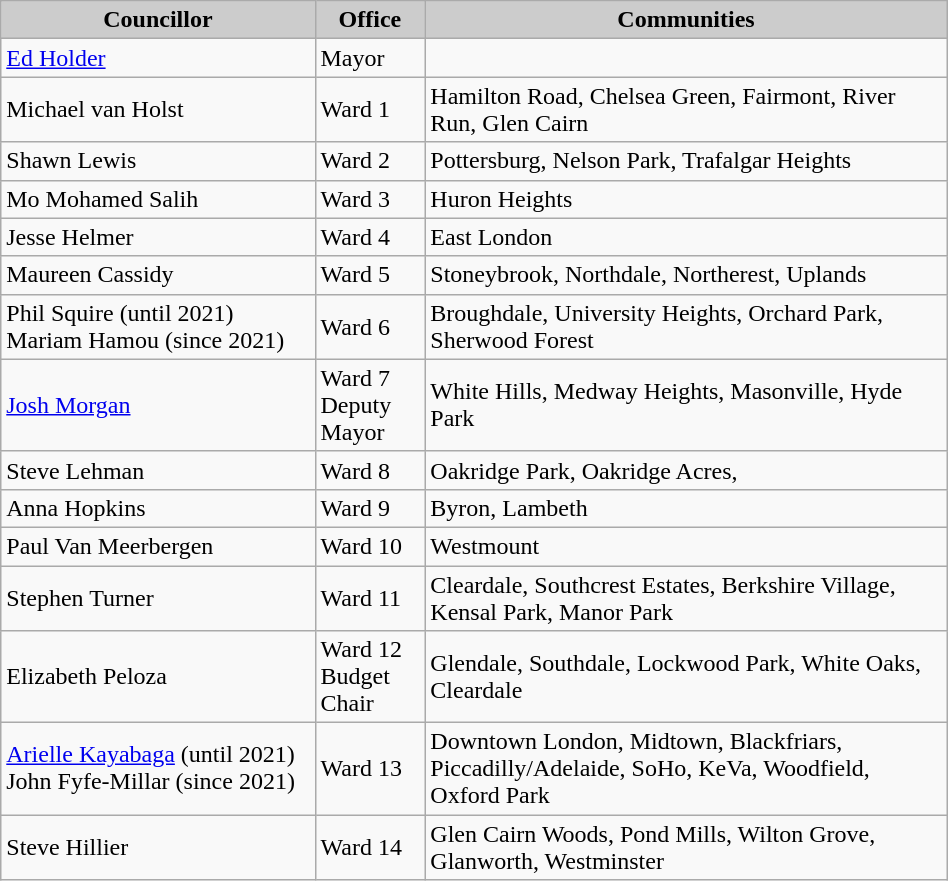<table class="wikitable" width=50%>
<tr>
<th style="background:#cccccc;"><strong>Councillor</strong></th>
<th style="background:#cccccc;"><strong>Office</strong></th>
<th style="background:#cccccc;"><strong>Communities</strong></th>
</tr>
<tr>
<td><a href='#'>Ed Holder</a></td>
<td>Mayor</td>
<td></td>
</tr>
<tr>
<td>Michael van Holst</td>
<td>Ward 1</td>
<td>Hamilton Road, Chelsea Green, Fairmont, River Run, Glen Cairn</td>
</tr>
<tr>
<td>Shawn Lewis</td>
<td>Ward 2</td>
<td>Pottersburg, Nelson Park, Trafalgar Heights</td>
</tr>
<tr>
<td>Mo Mohamed Salih</td>
<td>Ward 3</td>
<td>Huron Heights</td>
</tr>
<tr>
<td>Jesse Helmer</td>
<td>Ward 4</td>
<td>East London</td>
</tr>
<tr>
<td>Maureen Cassidy</td>
<td>Ward 5</td>
<td>Stoneybrook, Northdale, Northerest, Uplands</td>
</tr>
<tr>
<td>Phil Squire (until 2021) Mariam Hamou (since 2021)</td>
<td>Ward 6</td>
<td>Broughdale, University Heights, Orchard Park, Sherwood Forest</td>
</tr>
<tr>
<td><a href='#'>Josh Morgan</a></td>
<td>Ward 7<br>Deputy Mayor</td>
<td>White Hills, Medway Heights, Masonville, Hyde Park</td>
</tr>
<tr>
<td>Steve Lehman</td>
<td>Ward 8</td>
<td>Oakridge Park, Oakridge Acres,</td>
</tr>
<tr>
<td>Anna Hopkins</td>
<td>Ward 9</td>
<td>Byron, Lambeth</td>
</tr>
<tr>
<td>Paul Van Meerbergen</td>
<td>Ward 10</td>
<td>Westmount</td>
</tr>
<tr>
<td>Stephen Turner</td>
<td>Ward 11</td>
<td>Cleardale, Southcrest Estates, Berkshire Village, Kensal Park, Manor Park</td>
</tr>
<tr>
<td>Elizabeth Peloza</td>
<td>Ward 12<br>Budget Chair</td>
<td>Glendale, Southdale, Lockwood Park, White Oaks, Cleardale</td>
</tr>
<tr>
<td><a href='#'>Arielle Kayabaga</a> (until 2021) John Fyfe-Millar (since 2021)</td>
<td>Ward 13</td>
<td>Downtown London, Midtown, Blackfriars, Piccadilly/Adelaide, SoHo, KeVa, Woodfield, Oxford Park</td>
</tr>
<tr>
<td>Steve Hillier</td>
<td>Ward 14</td>
<td>Glen Cairn Woods, Pond Mills, Wilton Grove, Glanworth, Westminster</td>
</tr>
</table>
